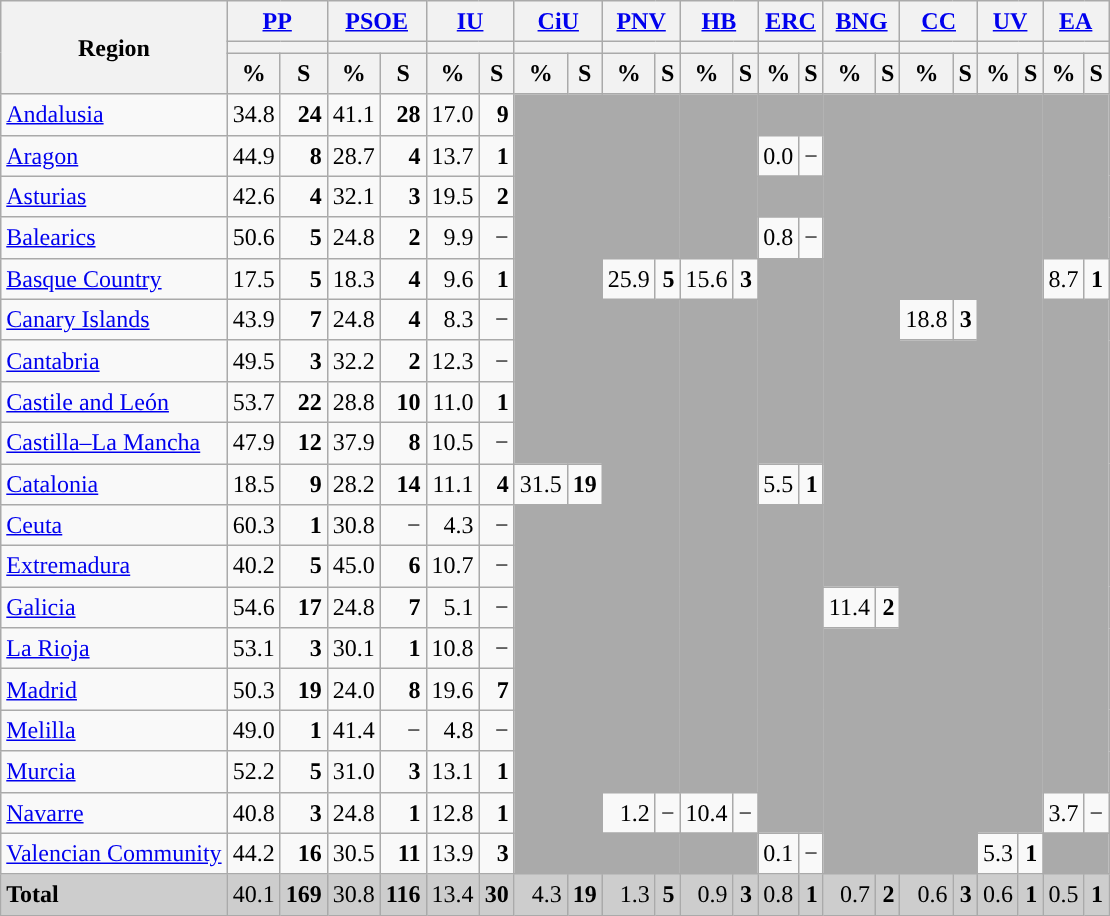<table class="wikitable sortable" style="text-align:right; line-height:20px">
<tr>
<th rowspan="3">Region</th>
<th colspan="2" width="30px" class="unsortable"><a href='#'>PP</a></th>
<th colspan="2" width="30px" class="unsortable"><a href='#'>PSOE</a></th>
<th colspan="2" width="30px" class="unsortable"><a href='#'>IU</a></th>
<th colspan="2" width="30px" class="unsortable"><a href='#'>CiU</a></th>
<th colspan="2" width="30px" class="unsortable"><a href='#'>PNV</a></th>
<th colspan="2" width="30px" class="unsortable"><a href='#'>HB</a></th>
<th colspan="2" width="30px" class="unsortable"><a href='#'>ERC</a></th>
<th colspan="2" width="30px" class="unsortable"><a href='#'>BNG</a></th>
<th colspan="2" width="30px" class="unsortable"><a href='#'>CC</a></th>
<th colspan="2" width="30px" class="unsortable"><a href='#'>UV</a></th>
<th colspan="2" width="30px" class="unsortable"><a href='#'>EA</a></th>
</tr>
<tr>
<th colspan="2" style="background:"></th>
<th colspan="2" style="background:"></th>
<th colspan="2" style="background:"></th>
<th colspan="2" style="background:"></th>
<th colspan="2" style="background:"></th>
<th colspan="2" style="background:"></th>
<th colspan="2" style="background:"></th>
<th colspan="2" style="background:"></th>
<th colspan="2" style="background:"></th>
<th colspan="2" style="background:"></th>
<th colspan="2" style="background:"></th>
</tr>
<tr>
<th data-sort-type="number">%</th>
<th data-sort-type="number">S</th>
<th data-sort-type="number">%</th>
<th data-sort-type="number">S</th>
<th data-sort-type="number">%</th>
<th data-sort-type="number">S</th>
<th data-sort-type="number">%</th>
<th data-sort-type="number">S</th>
<th data-sort-type="number">%</th>
<th data-sort-type="number">S</th>
<th data-sort-type="number">%</th>
<th data-sort-type="number">S</th>
<th data-sort-type="number">%</th>
<th data-sort-type="number">S</th>
<th data-sort-type="number">%</th>
<th data-sort-type="number">S</th>
<th data-sort-type="number">%</th>
<th data-sort-type="number">S</th>
<th data-sort-type="number">%</th>
<th data-sort-type="number">S</th>
<th data-sort-type="number">%</th>
<th data-sort-type="number">S</th>
</tr>
<tr>
<td align="left"><a href='#'>Andalusia</a></td>
<td>34.8</td>
<td><strong>24</strong></td>
<td style="background:">41.1</td>
<td><strong>28</strong></td>
<td>17.0</td>
<td><strong>9</strong></td>
<td colspan="2" rowspan="9" bgcolor="#AAAAAA"></td>
<td colspan="2" rowspan="4" bgcolor="#AAAAAA"></td>
<td colspan="2" rowspan="4" bgcolor="#AAAAAA"></td>
<td colspan="2" bgcolor="#AAAAAA"></td>
<td colspan="2" rowspan="12" bgcolor="#AAAAAA"></td>
<td colspan="2" rowspan="5" bgcolor="#AAAAAA"></td>
<td colspan="2" rowspan="18" bgcolor="#AAAAAA"></td>
<td colspan="2" rowspan="4" bgcolor="#AAAAAA"></td>
</tr>
<tr>
<td align="left"><a href='#'>Aragon</a></td>
<td style="background:">44.9</td>
<td><strong>8</strong></td>
<td>28.7</td>
<td><strong>4</strong></td>
<td>13.7</td>
<td><strong>1</strong></td>
<td>0.0</td>
<td>−</td>
</tr>
<tr>
<td align="left"><a href='#'>Asturias</a></td>
<td style="background:">42.6</td>
<td><strong>4</strong></td>
<td>32.1</td>
<td><strong>3</strong></td>
<td>19.5</td>
<td><strong>2</strong></td>
<td colspan="2" bgcolor="#AAAAAA"></td>
</tr>
<tr>
<td align="left"><a href='#'>Balearics</a></td>
<td style="background:">50.6</td>
<td><strong>5</strong></td>
<td>24.8</td>
<td><strong>2</strong></td>
<td>9.9</td>
<td>−</td>
<td>0.8</td>
<td>−</td>
</tr>
<tr>
<td align="left"><a href='#'>Basque Country</a></td>
<td>17.5</td>
<td><strong>5</strong></td>
<td>18.3</td>
<td><strong>4</strong></td>
<td>9.6</td>
<td><strong>1</strong></td>
<td style="background:">25.9</td>
<td><strong>5</strong></td>
<td>15.6</td>
<td><strong>3</strong></td>
<td colspan="2" rowspan="5" bgcolor="#AAAAAA"></td>
<td>8.7</td>
<td><strong>1</strong></td>
</tr>
<tr>
<td align="left"><a href='#'>Canary Islands</a></td>
<td style="background:">43.9</td>
<td><strong>7</strong></td>
<td>24.8</td>
<td><strong>4</strong></td>
<td>8.3</td>
<td>−</td>
<td colspan="2" rowspan="12" bgcolor="#AAAAAA"></td>
<td colspan="2" rowspan="12" bgcolor="#AAAAAA"></td>
<td>18.8</td>
<td><strong>3</strong></td>
<td colspan="2" rowspan="12" bgcolor="#AAAAAA"></td>
</tr>
<tr>
<td align="left"><a href='#'>Cantabria</a></td>
<td style="background:">49.5</td>
<td><strong>3</strong></td>
<td>32.2</td>
<td><strong>2</strong></td>
<td>12.3</td>
<td>−</td>
<td colspan="2" rowspan="13" bgcolor="#AAAAAA"></td>
</tr>
<tr>
<td align="left"><a href='#'>Castile and León</a></td>
<td style="background:">53.7</td>
<td><strong>22</strong></td>
<td>28.8</td>
<td><strong>10</strong></td>
<td>11.0</td>
<td><strong>1</strong></td>
</tr>
<tr>
<td align="left"><a href='#'>Castilla–La Mancha</a></td>
<td style="background:">47.9</td>
<td><strong>12</strong></td>
<td>37.9</td>
<td><strong>8</strong></td>
<td>10.5</td>
<td>−</td>
</tr>
<tr>
<td align="left"><a href='#'>Catalonia</a></td>
<td>18.5</td>
<td><strong>9</strong></td>
<td>28.2</td>
<td><strong>14</strong></td>
<td>11.1</td>
<td><strong>4</strong></td>
<td style="background:">31.5</td>
<td><strong>19</strong></td>
<td>5.5</td>
<td><strong>1</strong></td>
</tr>
<tr>
<td align="left"><a href='#'>Ceuta</a></td>
<td style="background:">60.3</td>
<td><strong>1</strong></td>
<td>30.8</td>
<td>−</td>
<td>4.3</td>
<td>−</td>
<td colspan="2" rowspan="9" bgcolor="#AAAAAA"></td>
<td colspan="2" rowspan="8" bgcolor="#AAAAAA"></td>
</tr>
<tr>
<td align="left"><a href='#'>Extremadura</a></td>
<td>40.2</td>
<td><strong>5</strong></td>
<td style="background:">45.0</td>
<td><strong>6</strong></td>
<td>10.7</td>
<td>−</td>
</tr>
<tr>
<td align="left"><a href='#'>Galicia</a></td>
<td style="background:">54.6</td>
<td><strong>17</strong></td>
<td>24.8</td>
<td><strong>7</strong></td>
<td>5.1</td>
<td>−</td>
<td>11.4</td>
<td><strong>2</strong></td>
</tr>
<tr>
<td align="left"><a href='#'>La Rioja</a></td>
<td style="background:">53.1</td>
<td><strong>3</strong></td>
<td>30.1</td>
<td><strong>1</strong></td>
<td>10.8</td>
<td>−</td>
<td colspan="2" rowspan="6" bgcolor="#AAAAAA"></td>
</tr>
<tr>
<td align="left"><a href='#'>Madrid</a></td>
<td style="background:">50.3</td>
<td><strong>19</strong></td>
<td>24.0</td>
<td><strong>8</strong></td>
<td>19.6</td>
<td><strong>7</strong></td>
</tr>
<tr>
<td align="left"><a href='#'>Melilla</a></td>
<td style="background:">49.0</td>
<td><strong>1</strong></td>
<td>41.4</td>
<td>−</td>
<td>4.8</td>
<td>−</td>
</tr>
<tr>
<td align="left"><a href='#'>Murcia</a></td>
<td style="background:">52.2</td>
<td><strong>5</strong></td>
<td>31.0</td>
<td><strong>3</strong></td>
<td>13.1</td>
<td><strong>1</strong></td>
</tr>
<tr>
<td align="left"><a href='#'>Navarre</a></td>
<td style="background:">40.8</td>
<td><strong>3</strong></td>
<td>24.8</td>
<td><strong>1</strong></td>
<td>12.8</td>
<td><strong>1</strong></td>
<td>1.2</td>
<td>−</td>
<td>10.4</td>
<td>−</td>
<td>3.7</td>
<td>−</td>
</tr>
<tr>
<td align="left"><a href='#'>Valencian Community</a></td>
<td style="background:">44.2</td>
<td><strong>16</strong></td>
<td>30.5</td>
<td><strong>11</strong></td>
<td>13.9</td>
<td><strong>3</strong></td>
<td colspan="2" bgcolor="#AAAAAA"></td>
<td colspan="2" bgcolor="#AAAAAA"></td>
<td>0.1</td>
<td>−</td>
<td>5.3</td>
<td><strong>1</strong></td>
<td colspan="2" bgcolor="#AAAAAA"></td>
</tr>
<tr style="background:#CDCDCD;">
<td align="left"><strong>Total</strong></td>
<td style="background:">40.1</td>
<td><strong>169</strong></td>
<td>30.8</td>
<td><strong>116</strong></td>
<td>13.4</td>
<td><strong>30</strong></td>
<td>4.3</td>
<td><strong>19</strong></td>
<td>1.3</td>
<td><strong>5</strong></td>
<td>0.9</td>
<td><strong>3</strong></td>
<td>0.8</td>
<td><strong>1</strong></td>
<td>0.7</td>
<td><strong>2</strong></td>
<td>0.6</td>
<td><strong>3</strong></td>
<td>0.6</td>
<td><strong>1</strong></td>
<td>0.5</td>
<td><strong>1</strong></td>
</tr>
</table>
